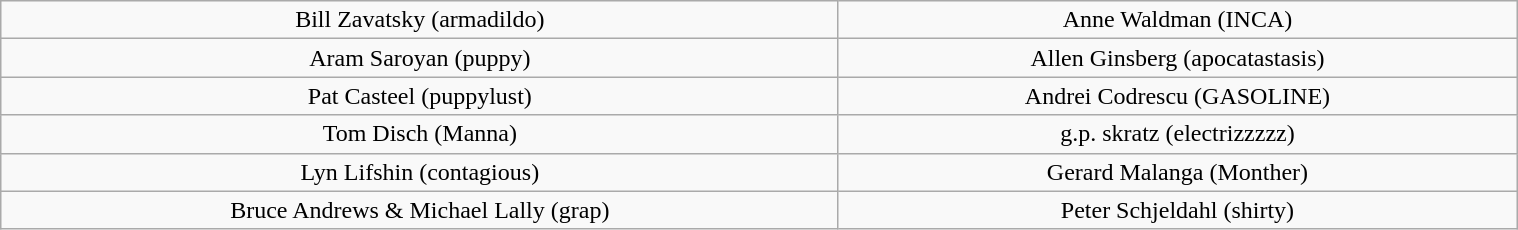<table class="wikitable" align="center" style="text-align:center; width:80%; margin: 1em auto 1em auto" border="1">
<tr>
<td>Bill Zavatsky (armadildo)</td>
<td>Anne Waldman (INCA)</td>
</tr>
<tr>
<td>Aram Saroyan (puppy)</td>
<td>Allen Ginsberg (apocatastasis)</td>
</tr>
<tr>
<td>Pat Casteel (puppylust)</td>
<td>Andrei Codrescu (GASOLINE)</td>
</tr>
<tr>
<td>Tom Disch (Manna)</td>
<td>g.p. skratz (electrizzzzz)</td>
</tr>
<tr>
<td>Lyn Lifshin (contagious)</td>
<td>Gerard Malanga (Monther)</td>
</tr>
<tr>
<td>Bruce Andrews & Michael Lally (grap)</td>
<td>Peter Schjeldahl (shirty)</td>
</tr>
</table>
